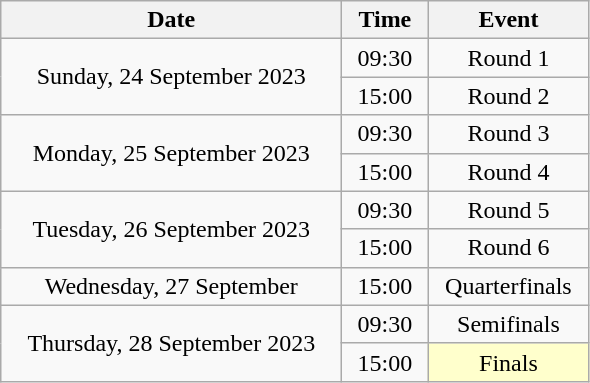<table class = "wikitable" style="text-align:center;">
<tr>
<th width=220>Date</th>
<th width=50>Time</th>
<th width=100>Event</th>
</tr>
<tr>
<td rowspan=2>Sunday, 24 September 2023</td>
<td>09:30</td>
<td>Round 1</td>
</tr>
<tr>
<td>15:00</td>
<td>Round 2</td>
</tr>
<tr>
<td rowspan=2>Monday, 25 September 2023</td>
<td>09:30</td>
<td>Round 3</td>
</tr>
<tr>
<td>15:00</td>
<td>Round 4</td>
</tr>
<tr>
<td rowspan=2>Tuesday, 26 September 2023</td>
<td>09:30</td>
<td>Round 5</td>
</tr>
<tr>
<td>15:00</td>
<td>Round 6</td>
</tr>
<tr>
<td>Wednesday, 27 September</td>
<td>15:00</td>
<td>Quarterfinals</td>
</tr>
<tr>
<td rowspan=2>Thursday, 28 September 2023</td>
<td>09:30</td>
<td>Semifinals</td>
</tr>
<tr>
<td>15:00</td>
<td bgcolor=ffffcc>Finals</td>
</tr>
</table>
